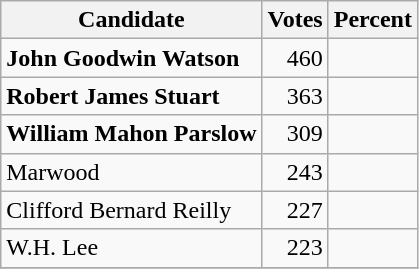<table class="wikitable">
<tr>
<th>Candidate</th>
<th>Votes</th>
<th>Percent</th>
</tr>
<tr>
<td style="font-weight:bold;">John Goodwin Watson</td>
<td style="text-align:right;">460</td>
<td style="text-align:right;"></td>
</tr>
<tr>
<td style="font-weight:bold;">Robert James Stuart</td>
<td style="text-align:right;">363</td>
<td style="text-align:right;"></td>
</tr>
<tr>
<td style="font-weight:bold;">William Mahon Parslow</td>
<td style="text-align:right;">309</td>
<td style="text-align:right;"></td>
</tr>
<tr>
<td>Marwood</td>
<td style="text-align:right;">243</td>
<td style="text-align:right;"></td>
</tr>
<tr>
<td>Clifford Bernard Reilly</td>
<td style="text-align:right;">227</td>
<td style="text-align:right;"></td>
</tr>
<tr>
<td>W.H. Lee</td>
<td style="text-align:right;">223</td>
<td style="text-align:right;"></td>
</tr>
<tr>
</tr>
</table>
